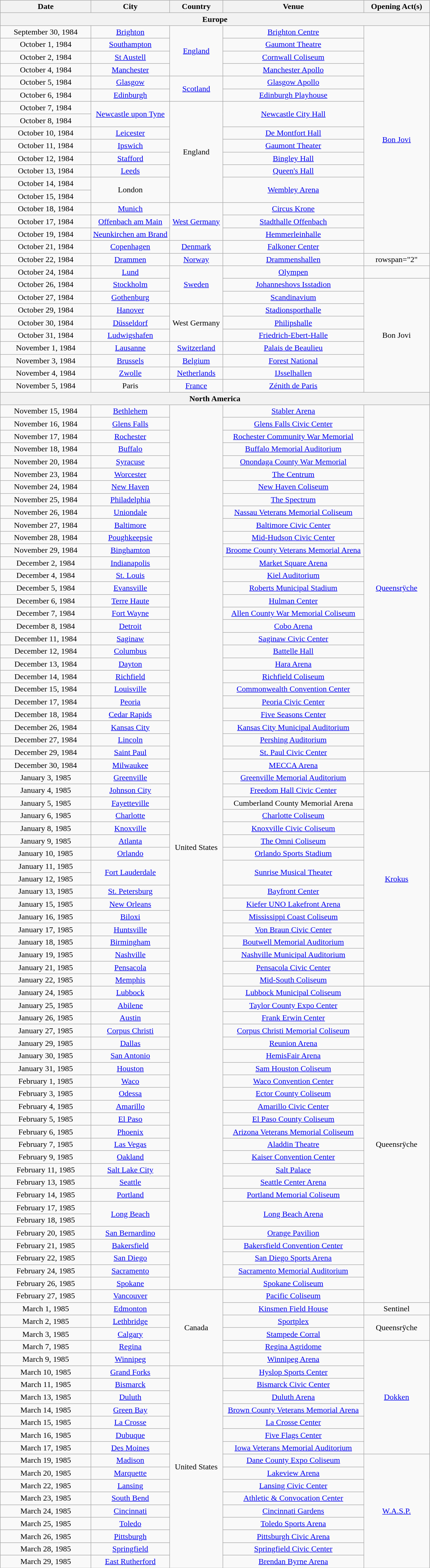<table class="wikitable" style="text-align:center;">
<tr>
<th width="175">Date</th>
<th width="150">City</th>
<th width="100">Country</th>
<th width="275">Venue</th>
<th width="125">Opening Act(s)</th>
</tr>
<tr>
<th colspan="5">Europe</th>
</tr>
<tr>
<td>September 30, 1984</td>
<td><a href='#'>Brighton</a></td>
<td rowspan="4"><a href='#'>England</a></td>
<td><a href='#'>Brighton Centre</a></td>
<td rowspan="18"><a href='#'>Bon Jovi</a></td>
</tr>
<tr>
<td>October 1, 1984</td>
<td><a href='#'>Southampton</a></td>
<td><a href='#'>Gaumont Theatre</a></td>
</tr>
<tr>
<td>October 2, 1984</td>
<td><a href='#'>St Austell</a></td>
<td><a href='#'>Cornwall Coliseum</a></td>
</tr>
<tr>
<td>October 4, 1984</td>
<td><a href='#'>Manchester</a></td>
<td><a href='#'>Manchester Apollo</a></td>
</tr>
<tr>
<td>October 5, 1984</td>
<td><a href='#'>Glasgow</a></td>
<td rowspan="2"><a href='#'>Scotland</a></td>
<td><a href='#'>Glasgow Apollo</a></td>
</tr>
<tr>
<td>October 6, 1984</td>
<td><a href='#'>Edinburgh</a></td>
<td><a href='#'>Edinburgh Playhouse</a></td>
</tr>
<tr>
<td>October 7, 1984</td>
<td rowspan="2"><a href='#'>Newcastle upon Tyne</a></td>
<td rowspan="8">England</td>
<td rowspan="2"><a href='#'>Newcastle City Hall</a></td>
</tr>
<tr>
<td>October 8, 1984</td>
</tr>
<tr>
<td>October 10, 1984</td>
<td><a href='#'>Leicester</a></td>
<td><a href='#'>De Montfort Hall</a></td>
</tr>
<tr>
<td>October 11, 1984</td>
<td><a href='#'>Ipswich</a></td>
<td><a href='#'>Gaumont Theater</a></td>
</tr>
<tr>
<td>October 12, 1984</td>
<td><a href='#'>Stafford</a></td>
<td><a href='#'>Bingley Hall</a></td>
</tr>
<tr>
<td>October 13, 1984</td>
<td><a href='#'>Leeds</a></td>
<td><a href='#'>Queen's Hall</a></td>
</tr>
<tr>
<td>October 14, 1984</td>
<td rowspan="2">London</td>
<td rowspan="2"><a href='#'>Wembley Arena</a></td>
</tr>
<tr>
<td>October 15, 1984</td>
</tr>
<tr>
<td>October 18, 1984</td>
<td><a href='#'>Munich</a></td>
<td rowspan="3"><a href='#'>West Germany</a></td>
<td><a href='#'>Circus Krone</a></td>
</tr>
<tr>
<td>October 17, 1984</td>
<td><a href='#'>Offenbach am Main</a></td>
<td><a href='#'>Stadthalle Offenbach</a></td>
</tr>
<tr>
<td>October 19, 1984</td>
<td><a href='#'>Neunkirchen am Brand</a></td>
<td><a href='#'>Hemmerleinhalle</a></td>
</tr>
<tr>
<td>October 21, 1984</td>
<td><a href='#'>Copenhagen</a></td>
<td><a href='#'>Denmark</a></td>
<td><a href='#'>Falkoner Center</a></td>
</tr>
<tr>
<td>October 22, 1984</td>
<td><a href='#'>Drammen</a></td>
<td><a href='#'>Norway</a></td>
<td><a href='#'>Drammenshallen</a></td>
<td>rowspan="2" </td>
</tr>
<tr>
<td>October 24, 1984</td>
<td><a href='#'>Lund</a></td>
<td rowspan="3"><a href='#'>Sweden</a></td>
<td><a href='#'>Olympen</a></td>
</tr>
<tr>
<td>October 26, 1984</td>
<td><a href='#'>Stockholm</a></td>
<td><a href='#'>Johanneshovs Isstadion</a></td>
<td rowspan="9">Bon Jovi</td>
</tr>
<tr>
<td>October 27, 1984</td>
<td><a href='#'>Gothenburg</a></td>
<td><a href='#'>Scandinavium</a></td>
</tr>
<tr>
<td>October 29, 1984</td>
<td><a href='#'>Hanover</a></td>
<td rowspan="3">West Germany</td>
<td><a href='#'>Stadionsporthalle</a></td>
</tr>
<tr>
<td>October 30, 1984</td>
<td><a href='#'>Düsseldorf</a></td>
<td><a href='#'>Philipshalle</a></td>
</tr>
<tr>
<td>October 31, 1984</td>
<td><a href='#'>Ludwigshafen</a></td>
<td><a href='#'>Friedrich-Ebert-Halle</a></td>
</tr>
<tr>
<td>November 1, 1984</td>
<td><a href='#'>Lausanne</a></td>
<td><a href='#'>Switzerland</a></td>
<td><a href='#'>Palais de Beaulieu</a></td>
</tr>
<tr>
<td>November 3, 1984</td>
<td><a href='#'>Brussels</a></td>
<td><a href='#'>Belgium</a></td>
<td><a href='#'>Forest National</a></td>
</tr>
<tr>
<td>November 4, 1984</td>
<td><a href='#'>Zwolle</a></td>
<td><a href='#'>Netherlands</a></td>
<td><a href='#'>IJsselhallen</a></td>
</tr>
<tr>
<td>November 5, 1984</td>
<td>Paris</td>
<td><a href='#'>France</a></td>
<td><a href='#'>Zénith de Paris</a></td>
</tr>
<tr>
<th colspan="5">North America</th>
</tr>
<tr>
<td>November 15, 1984</td>
<td><a href='#'>Bethlehem</a></td>
<td rowspan="70">United States</td>
<td><a href='#'>Stabler Arena</a></td>
<td rowspan="29"><a href='#'>Queensrÿche</a></td>
</tr>
<tr>
<td>November 16, 1984</td>
<td><a href='#'>Glens Falls</a></td>
<td><a href='#'>Glens Falls Civic Center</a></td>
</tr>
<tr>
<td>November 17, 1984</td>
<td><a href='#'>Rochester</a></td>
<td><a href='#'>Rochester Community War Memorial</a></td>
</tr>
<tr>
<td>November 18, 1984</td>
<td><a href='#'>Buffalo</a></td>
<td><a href='#'>Buffalo Memorial Auditorium</a></td>
</tr>
<tr>
<td>November 20, 1984</td>
<td><a href='#'>Syracuse</a></td>
<td><a href='#'>Onondaga County War Memorial</a></td>
</tr>
<tr>
<td>November 23, 1984</td>
<td><a href='#'>Worcester</a></td>
<td><a href='#'>The Centrum</a></td>
</tr>
<tr>
<td>November 24, 1984</td>
<td><a href='#'>New Haven</a></td>
<td><a href='#'>New Haven Coliseum</a></td>
</tr>
<tr>
<td>November 25, 1984</td>
<td><a href='#'>Philadelphia</a></td>
<td><a href='#'>The Spectrum</a></td>
</tr>
<tr>
<td>November 26, 1984</td>
<td><a href='#'>Uniondale</a></td>
<td><a href='#'>Nassau Veterans Memorial Coliseum</a></td>
</tr>
<tr>
<td>November 27, 1984</td>
<td><a href='#'>Baltimore</a></td>
<td><a href='#'>Baltimore Civic Center</a></td>
</tr>
<tr>
<td>November 28, 1984</td>
<td><a href='#'>Poughkeepsie</a></td>
<td><a href='#'>Mid-Hudson Civic Center</a></td>
</tr>
<tr>
<td>November 29, 1984</td>
<td><a href='#'>Binghamton</a></td>
<td><a href='#'>Broome County Veterans Memorial Arena</a></td>
</tr>
<tr>
<td>December 2, 1984</td>
<td><a href='#'>Indianapolis</a></td>
<td><a href='#'>Market Square Arena</a></td>
</tr>
<tr>
<td>December 4, 1984</td>
<td><a href='#'>St. Louis</a></td>
<td><a href='#'>Kiel Auditorium</a></td>
</tr>
<tr>
<td>December 5, 1984</td>
<td><a href='#'>Evansville</a></td>
<td><a href='#'>Roberts Municipal Stadium</a></td>
</tr>
<tr>
<td>December 6, 1984</td>
<td><a href='#'>Terre Haute</a></td>
<td><a href='#'>Hulman Center</a></td>
</tr>
<tr>
<td>December 7, 1984</td>
<td><a href='#'>Fort Wayne</a></td>
<td><a href='#'>Allen County War Memorial Coliseum</a></td>
</tr>
<tr>
<td>December 8, 1984</td>
<td><a href='#'>Detroit</a></td>
<td><a href='#'>Cobo Arena</a></td>
</tr>
<tr>
<td>December 11, 1984</td>
<td><a href='#'>Saginaw</a></td>
<td><a href='#'>Saginaw Civic Center</a></td>
</tr>
<tr>
<td>December 12, 1984</td>
<td><a href='#'>Columbus</a></td>
<td><a href='#'>Battelle Hall</a></td>
</tr>
<tr>
<td>December 13, 1984</td>
<td><a href='#'>Dayton</a></td>
<td><a href='#'>Hara Arena</a></td>
</tr>
<tr>
<td>December 14, 1984</td>
<td><a href='#'>Richfield</a></td>
<td><a href='#'>Richfield Coliseum</a></td>
</tr>
<tr>
<td>December 15, 1984</td>
<td><a href='#'>Louisville</a></td>
<td><a href='#'>Commonwealth Convention Center</a></td>
</tr>
<tr>
<td>December 17, 1984</td>
<td><a href='#'>Peoria</a></td>
<td><a href='#'>Peoria Civic Center</a></td>
</tr>
<tr>
<td>December 18, 1984</td>
<td><a href='#'>Cedar Rapids</a></td>
<td><a href='#'>Five Seasons Center</a></td>
</tr>
<tr>
<td>December 26, 1984</td>
<td><a href='#'>Kansas City</a></td>
<td><a href='#'>Kansas City Municipal Auditorium</a></td>
</tr>
<tr>
<td>December 27, 1984</td>
<td><a href='#'>Lincoln</a></td>
<td><a href='#'>Pershing Auditorium</a></td>
</tr>
<tr>
<td>December 29, 1984</td>
<td><a href='#'>Saint Paul</a></td>
<td><a href='#'>St. Paul Civic Center</a></td>
</tr>
<tr>
<td>December 30, 1984</td>
<td><a href='#'>Milwaukee</a></td>
<td><a href='#'>MECCA Arena</a></td>
</tr>
<tr>
<td>January 3, 1985</td>
<td><a href='#'>Greenville</a></td>
<td><a href='#'>Greenville Memorial Auditorium</a></td>
<td rowspan="17"><a href='#'>Krokus</a></td>
</tr>
<tr>
<td>January 4, 1985</td>
<td><a href='#'>Johnson City</a></td>
<td><a href='#'>Freedom Hall Civic Center</a></td>
</tr>
<tr>
<td>January 5, 1985</td>
<td><a href='#'>Fayetteville</a></td>
<td>Cumberland County Memorial Arena</td>
</tr>
<tr>
<td>January 6, 1985</td>
<td><a href='#'>Charlotte</a></td>
<td><a href='#'>Charlotte Coliseum</a></td>
</tr>
<tr>
<td>January 8, 1985</td>
<td><a href='#'>Knoxville</a></td>
<td><a href='#'>Knoxville Civic Coliseum</a></td>
</tr>
<tr>
<td>January 9, 1985</td>
<td><a href='#'>Atlanta</a></td>
<td><a href='#'>The Omni Coliseum</a></td>
</tr>
<tr>
<td>January 10, 1985</td>
<td><a href='#'>Orlando</a></td>
<td><a href='#'>Orlando Sports Stadium</a></td>
</tr>
<tr>
<td>January 11, 1985</td>
<td rowspan="2"><a href='#'>Fort Lauderdale</a></td>
<td rowspan="2"><a href='#'>Sunrise Musical Theater</a></td>
</tr>
<tr>
<td>January 12, 1985</td>
</tr>
<tr>
<td>January 13, 1985</td>
<td><a href='#'>St. Petersburg</a></td>
<td><a href='#'>Bayfront Center</a></td>
</tr>
<tr>
<td>January 15, 1985</td>
<td><a href='#'>New Orleans</a></td>
<td><a href='#'>Kiefer UNO Lakefront Arena</a></td>
</tr>
<tr>
<td>January 16, 1985</td>
<td><a href='#'>Biloxi</a></td>
<td><a href='#'>Mississippi Coast Coliseum</a></td>
</tr>
<tr>
<td>January 17, 1985</td>
<td><a href='#'>Huntsville</a></td>
<td><a href='#'>Von Braun Civic Center</a></td>
</tr>
<tr>
<td>January 18, 1985</td>
<td><a href='#'>Birmingham</a></td>
<td><a href='#'>Boutwell Memorial Auditorium</a></td>
</tr>
<tr>
<td>January 19, 1985</td>
<td><a href='#'>Nashville</a></td>
<td><a href='#'>Nashville Municipal Auditorium</a></td>
</tr>
<tr>
<td>January 21, 1985</td>
<td><a href='#'>Pensacola</a></td>
<td><a href='#'>Pensacola Civic Center</a></td>
</tr>
<tr>
<td>January 22, 1985</td>
<td><a href='#'>Memphis</a></td>
<td><a href='#'>Mid-South Coliseum</a></td>
</tr>
<tr>
<td>January 24, 1985</td>
<td><a href='#'>Lubbock</a></td>
<td><a href='#'>Lubbock Municipal Coliseum</a></td>
<td rowspan="25">Queensrÿche</td>
</tr>
<tr>
<td>January 25, 1985</td>
<td><a href='#'>Abilene</a></td>
<td><a href='#'>Taylor County Expo Center</a></td>
</tr>
<tr>
<td>January 26, 1985</td>
<td><a href='#'>Austin</a></td>
<td><a href='#'>Frank Erwin Center</a></td>
</tr>
<tr>
<td>January 27, 1985</td>
<td><a href='#'>Corpus Christi</a></td>
<td><a href='#'>Corpus Christi Memorial Coliseum</a></td>
</tr>
<tr>
<td>January 29, 1985</td>
<td><a href='#'>Dallas</a></td>
<td><a href='#'>Reunion Arena</a></td>
</tr>
<tr>
<td>January 30, 1985</td>
<td><a href='#'>San Antonio</a></td>
<td><a href='#'>HemisFair Arena</a></td>
</tr>
<tr>
<td>January 31, 1985</td>
<td><a href='#'>Houston</a></td>
<td><a href='#'>Sam Houston Coliseum</a></td>
</tr>
<tr>
<td>February 1, 1985</td>
<td><a href='#'>Waco</a></td>
<td><a href='#'>Waco Convention Center</a></td>
</tr>
<tr>
<td>February 3, 1985</td>
<td><a href='#'>Odessa</a></td>
<td><a href='#'>Ector County Coliseum</a></td>
</tr>
<tr>
<td>February 4, 1985</td>
<td><a href='#'>Amarillo</a></td>
<td><a href='#'>Amarillo Civic Center</a></td>
</tr>
<tr>
<td>February 5, 1985</td>
<td><a href='#'>El Paso</a></td>
<td><a href='#'>El Paso County Coliseum</a></td>
</tr>
<tr>
<td>February 6, 1985</td>
<td><a href='#'>Phoenix</a></td>
<td><a href='#'>Arizona Veterans Memorial Coliseum</a></td>
</tr>
<tr>
<td>February 7, 1985</td>
<td><a href='#'>Las Vegas</a></td>
<td><a href='#'>Aladdin Theatre</a></td>
</tr>
<tr>
<td>February 9, 1985</td>
<td><a href='#'>Oakland</a></td>
<td><a href='#'>Kaiser Convention Center</a></td>
</tr>
<tr>
<td>February 11, 1985</td>
<td><a href='#'>Salt Lake City</a></td>
<td><a href='#'>Salt Palace</a></td>
</tr>
<tr>
<td>February 13, 1985</td>
<td><a href='#'>Seattle</a></td>
<td><a href='#'>Seattle Center Arena</a></td>
</tr>
<tr>
<td>February 14, 1985</td>
<td><a href='#'>Portland</a></td>
<td><a href='#'>Portland Memorial Coliseum</a></td>
</tr>
<tr>
<td>February 17, 1985</td>
<td rowspan="2"><a href='#'>Long Beach</a></td>
<td rowspan="2"><a href='#'>Long Beach Arena</a></td>
</tr>
<tr>
<td>February 18, 1985</td>
</tr>
<tr>
<td>February 20, 1985</td>
<td><a href='#'>San Bernardino</a></td>
<td><a href='#'>Orange Pavilion</a></td>
</tr>
<tr>
<td>February 21, 1985</td>
<td><a href='#'>Bakersfield</a></td>
<td><a href='#'>Bakersfield Convention Center</a></td>
</tr>
<tr>
<td>February 22, 1985</td>
<td><a href='#'>San Diego</a></td>
<td><a href='#'>San Diego Sports Arena</a></td>
</tr>
<tr>
<td>February 24, 1985</td>
<td><a href='#'>Sacramento</a></td>
<td><a href='#'>Sacramento Memorial Auditorium</a></td>
</tr>
<tr>
<td>February 26, 1985</td>
<td><a href='#'>Spokane</a></td>
<td><a href='#'>Spokane Coliseum</a></td>
</tr>
<tr>
<td>February 27, 1985</td>
<td><a href='#'>Vancouver</a></td>
<td rowspan="6">Canada</td>
<td><a href='#'>Pacific Coliseum</a></td>
</tr>
<tr>
<td>March 1, 1985</td>
<td><a href='#'>Edmonton</a></td>
<td><a href='#'>Kinsmen Field House</a></td>
<td>Sentinel</td>
</tr>
<tr>
<td>March 2, 1985</td>
<td><a href='#'>Lethbridge</a></td>
<td><a href='#'>Sportplex</a></td>
<td rowspan="2">Queensrÿche</td>
</tr>
<tr>
<td>March 3, 1985</td>
<td><a href='#'>Calgary</a></td>
<td><a href='#'>Stampede Corral</a></td>
</tr>
<tr>
<td>March 7, 1985</td>
<td><a href='#'>Regina</a></td>
<td><a href='#'>Regina Agridome</a></td>
<td rowspan="9"><a href='#'>Dokken</a></td>
</tr>
<tr>
<td>March 9, 1985</td>
<td><a href='#'>Winnipeg</a></td>
<td><a href='#'>Winnipeg Arena</a></td>
</tr>
<tr>
<td>March 10, 1985</td>
<td><a href='#'>Grand Forks</a></td>
<td rowspan="16">United States</td>
<td><a href='#'>Hyslop Sports Center</a></td>
</tr>
<tr>
<td>March 11, 1985</td>
<td><a href='#'>Bismarck</a></td>
<td><a href='#'>Bismarck Civic Center</a></td>
</tr>
<tr>
<td>March 13, 1985</td>
<td><a href='#'>Duluth</a></td>
<td><a href='#'>Duluth Arena</a></td>
</tr>
<tr>
<td>March 14, 1985</td>
<td><a href='#'>Green Bay</a></td>
<td><a href='#'>Brown County Veterans Memorial Arena</a></td>
</tr>
<tr>
<td>March 15, 1985</td>
<td><a href='#'>La Crosse</a></td>
<td><a href='#'>La Crosse Center</a></td>
</tr>
<tr>
<td>March 16, 1985</td>
<td><a href='#'>Dubuque</a></td>
<td><a href='#'>Five Flags Center</a></td>
</tr>
<tr>
<td>March 17, 1985</td>
<td><a href='#'>Des Moines</a></td>
<td><a href='#'>Iowa Veterans Memorial Auditorium</a></td>
</tr>
<tr>
<td>March 19, 1985</td>
<td><a href='#'>Madison</a></td>
<td><a href='#'>Dane County Expo Coliseum</a></td>
<td rowspan="9"><a href='#'>W.A.S.P.</a></td>
</tr>
<tr>
<td>March 20, 1985</td>
<td><a href='#'>Marquette</a></td>
<td><a href='#'>Lakeview Arena</a></td>
</tr>
<tr>
<td>March 22, 1985</td>
<td><a href='#'>Lansing</a></td>
<td><a href='#'>Lansing Civic Center</a></td>
</tr>
<tr>
<td>March 23, 1985</td>
<td><a href='#'>South Bend</a></td>
<td><a href='#'>Athletic & Convocation Center</a></td>
</tr>
<tr>
<td>March 24, 1985</td>
<td><a href='#'>Cincinnati</a></td>
<td><a href='#'>Cincinnati Gardens</a></td>
</tr>
<tr>
<td>March 25, 1985</td>
<td><a href='#'>Toledo</a></td>
<td><a href='#'>Toledo Sports Arena</a></td>
</tr>
<tr>
<td>March 26, 1985</td>
<td><a href='#'>Pittsburgh</a></td>
<td><a href='#'>Pittsburgh Civic Arena</a></td>
</tr>
<tr>
<td>March 28, 1985</td>
<td><a href='#'>Springfield</a></td>
<td><a href='#'>Springfield Civic Center</a></td>
</tr>
<tr>
<td>March 29, 1985</td>
<td><a href='#'>East Rutherford</a></td>
<td><a href='#'>Brendan Byrne Arena</a></td>
</tr>
</table>
